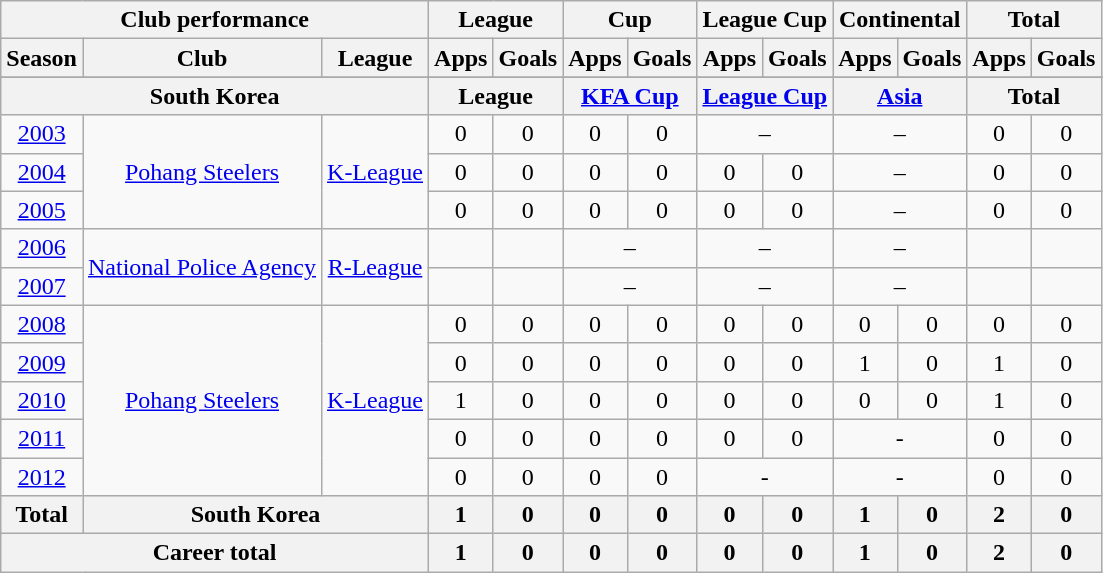<table class="wikitable" style="text-align:center">
<tr>
<th colspan=3>Club performance</th>
<th colspan=2>League</th>
<th colspan=2>Cup</th>
<th colspan=2>League Cup</th>
<th colspan=2>Continental</th>
<th colspan=2>Total</th>
</tr>
<tr>
<th>Season</th>
<th>Club</th>
<th>League</th>
<th>Apps</th>
<th>Goals</th>
<th>Apps</th>
<th>Goals</th>
<th>Apps</th>
<th>Goals</th>
<th>Apps</th>
<th>Goals</th>
<th>Apps</th>
<th>Goals</th>
</tr>
<tr>
</tr>
<tr>
<th colspan=3>South Korea</th>
<th colspan=2>League</th>
<th colspan=2><a href='#'>KFA Cup</a></th>
<th colspan=2><a href='#'>League Cup</a></th>
<th colspan=2><a href='#'>Asia</a></th>
<th colspan=2>Total</th>
</tr>
<tr>
<td><a href='#'>2003</a></td>
<td rowspan="3"><a href='#'>Pohang Steelers</a></td>
<td rowspan="3"><a href='#'>K-League</a></td>
<td>0</td>
<td>0</td>
<td>0</td>
<td>0</td>
<td colspan=2>–</td>
<td colspan=2>–</td>
<td>0</td>
<td>0</td>
</tr>
<tr>
<td><a href='#'>2004</a></td>
<td>0</td>
<td>0</td>
<td>0</td>
<td>0</td>
<td>0</td>
<td>0</td>
<td colspan=2>–</td>
<td>0</td>
<td>0</td>
</tr>
<tr>
<td><a href='#'>2005</a></td>
<td>0</td>
<td>0</td>
<td>0</td>
<td>0</td>
<td>0</td>
<td>0</td>
<td colspan=2>–</td>
<td>0</td>
<td>0</td>
</tr>
<tr>
<td><a href='#'>2006</a></td>
<td rowspan="2"><a href='#'>National Police Agency</a></td>
<td rowspan="2"><a href='#'>R-League</a></td>
<td></td>
<td></td>
<td colspan=2>–</td>
<td colspan=2>–</td>
<td colspan=2>–</td>
<td></td>
<td></td>
</tr>
<tr>
<td><a href='#'>2007</a></td>
<td></td>
<td></td>
<td colspan=2>–</td>
<td colspan=2>–</td>
<td colspan=2>–</td>
<td></td>
<td></td>
</tr>
<tr>
<td><a href='#'>2008</a></td>
<td rowspan="5"><a href='#'>Pohang Steelers</a></td>
<td rowspan="5"><a href='#'>K-League</a></td>
<td>0</td>
<td>0</td>
<td>0</td>
<td>0</td>
<td>0</td>
<td>0</td>
<td>0</td>
<td>0</td>
<td>0</td>
<td>0</td>
</tr>
<tr>
<td><a href='#'>2009</a></td>
<td>0</td>
<td>0</td>
<td>0</td>
<td>0</td>
<td>0</td>
<td>0</td>
<td>1</td>
<td>0</td>
<td>1</td>
<td>0</td>
</tr>
<tr>
<td><a href='#'>2010</a></td>
<td>1</td>
<td>0</td>
<td>0</td>
<td>0</td>
<td>0</td>
<td>0</td>
<td>0</td>
<td>0</td>
<td>1</td>
<td>0</td>
</tr>
<tr>
<td><a href='#'>2011</a></td>
<td>0</td>
<td>0</td>
<td>0</td>
<td>0</td>
<td>0</td>
<td>0</td>
<td colspan=2>-</td>
<td>0</td>
<td>0</td>
</tr>
<tr>
<td><a href='#'>2012</a></td>
<td>0</td>
<td>0</td>
<td>0</td>
<td>0</td>
<td colspan=2>-</td>
<td colspan=2>-</td>
<td>0</td>
<td>0</td>
</tr>
<tr>
<th rowspan=1>Total</th>
<th colspan=2>South Korea</th>
<th>1</th>
<th>0</th>
<th>0</th>
<th>0</th>
<th>0</th>
<th>0</th>
<th>1</th>
<th>0</th>
<th>2</th>
<th>0</th>
</tr>
<tr>
<th colspan=3>Career total</th>
<th>1</th>
<th>0</th>
<th>0</th>
<th>0</th>
<th>0</th>
<th>0</th>
<th>1</th>
<th>0</th>
<th>2</th>
<th>0</th>
</tr>
</table>
